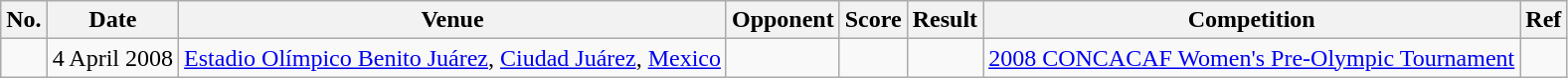<table class="wikitable">
<tr>
<th>No.</th>
<th>Date</th>
<th>Venue</th>
<th>Opponent</th>
<th>Score</th>
<th>Result</th>
<th>Competition</th>
<th>Ref</th>
</tr>
<tr>
<td></td>
<td>4 April 2008</td>
<td><a href='#'>Estadio Olímpico Benito Juárez</a>, <a href='#'>Ciudad Juárez</a>, <a href='#'>Mexico</a></td>
<td></td>
<td></td>
<td></td>
<td><a href='#'>2008 CONCACAF Women's Pre-Olympic Tournament</a></td>
<td></td>
</tr>
</table>
